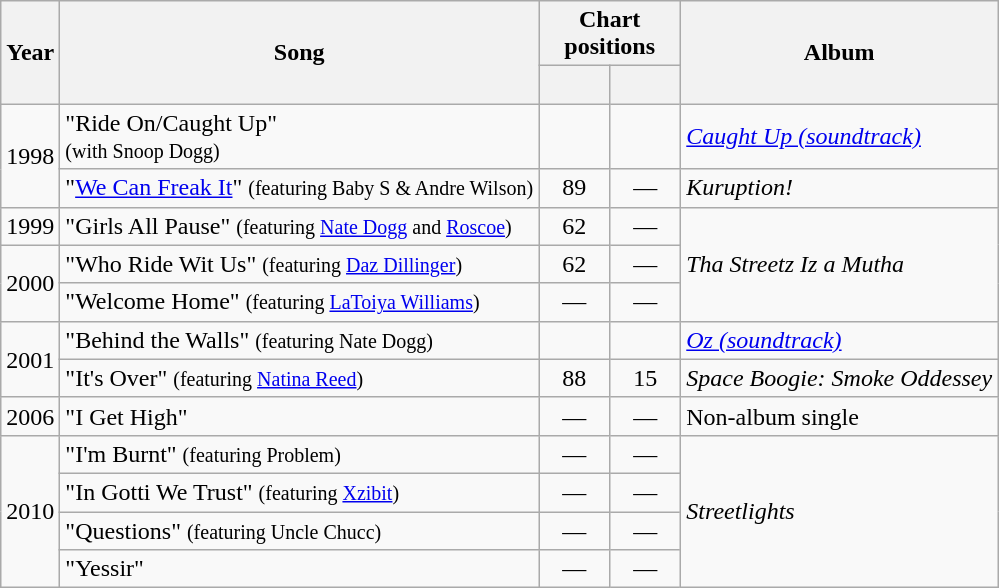<table class="wikitable">
<tr>
<th rowspan="2">Year</th>
<th rowspan="2">Song</th>
<th colspan="2">Chart positions</th>
<th rowspan="2">Album</th>
</tr>
<tr>
<th width="40"><br></th>
<th width="40"><br></th>
</tr>
<tr>
<td rowspan="2">1998</td>
<td>"Ride On/Caught Up"<br><small>(with Snoop Dogg)</small></td>
<td></td>
<td></td>
<td><em><a href='#'>Caught Up (soundtrack)</a></em></td>
</tr>
<tr>
<td>"<a href='#'>We Can Freak It</a>" <small>(featuring Baby S & Andre Wilson)</small></td>
<td style="text-align:center;">89</td>
<td style="text-align:center;">—</td>
<td><em>Kuruption!</em></td>
</tr>
<tr>
<td style="text-align:center;">1999</td>
<td>"Girls All Pause" <small>(featuring <a href='#'>Nate Dogg</a> and <a href='#'>Roscoe</a>)</small></td>
<td style="text-align:center;">62</td>
<td style="text-align:center;">—</td>
<td rowspan=3><em>Tha Streetz Iz a Mutha</em></td>
</tr>
<tr>
<td style="text-align:center;" rowspan="2">2000</td>
<td>"Who Ride Wit Us" <small>(featuring <a href='#'>Daz Dillinger</a>)</small></td>
<td style="text-align:center;">62</td>
<td style="text-align:center;">—</td>
</tr>
<tr>
<td>"Welcome Home" <small>(featuring <a href='#'>LaToiya Williams</a>)</small></td>
<td style="text-align:center;">—</td>
<td style="text-align:center;">—</td>
</tr>
<tr>
<td rowspan="2">2001</td>
<td>"Behind the Walls" <small>(featuring Nate Dogg)</small></td>
<td></td>
<td></td>
<td><em><a href='#'>Oz (soundtrack)</a></em></td>
</tr>
<tr>
<td>"It's Over" <small>(featuring <a href='#'>Natina Reed</a>)</small></td>
<td style="text-align:center;">88</td>
<td style="text-align:center;">15</td>
<td><em>Space Boogie: Smoke Oddessey</em></td>
</tr>
<tr>
<td style="text-align:center;">2006</td>
<td>"I Get High"</td>
<td style="text-align:center;">—</td>
<td style="text-align:center;">—</td>
<td>Non-album single</td>
</tr>
<tr>
<td style="text-align:center;" rowspan="4">2010</td>
<td>"I'm Burnt" <small>(featuring Problem)</small></td>
<td style="text-align:center;">—</td>
<td style="text-align:center;">—</td>
<td rowspan=4><em>Streetlights</em></td>
</tr>
<tr>
<td>"In Gotti We Trust" <small>(featuring <a href='#'>Xzibit</a>)</small></td>
<td style="text-align:center;">—</td>
<td style="text-align:center;">—</td>
</tr>
<tr>
<td>"Questions" <small>(featuring Uncle Chucc)</small></td>
<td style="text-align:center;">—</td>
<td style="text-align:center;">—</td>
</tr>
<tr>
<td>"Yessir"</td>
<td style="text-align:center;">—</td>
<td style="text-align:center;">—</td>
</tr>
</table>
